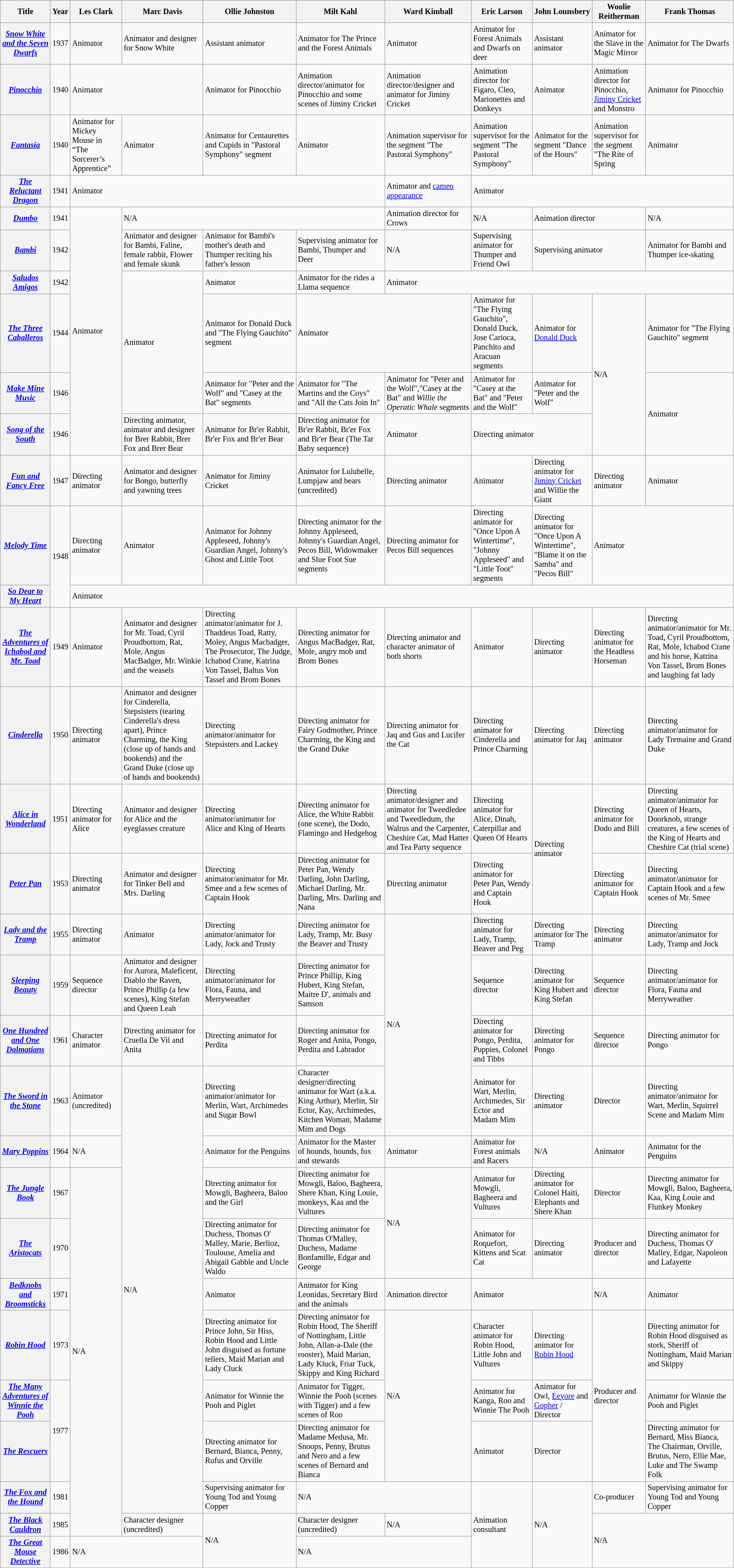<table class="wikitable plainrowheaders" style="font-size:85%">
<tr>
<th>Title</th>
<th>Year</th>
<th>Les Clark</th>
<th>Marc Davis</th>
<th>Ollie Johnston</th>
<th>Milt Kahl</th>
<th>Ward Kimball</th>
<th>Eric Larson</th>
<th>John Lounsbery</th>
<th>Woolie Reitherman</th>
<th>Frank Thomas</th>
</tr>
<tr>
<th><em><a href='#'>Snow White and the Seven Dwarfs</a></em></th>
<td>1937</td>
<td>Animator</td>
<td>Animator and designer for Snow White</td>
<td>Assistant animator</td>
<td>Animator for The Prince and the Forest Animals</td>
<td>Animator</td>
<td>Animator for Forest Animals and Dwarfs on deer</td>
<td>Assistant animator</td>
<td>Animator for the Slave in the Magic Mirror</td>
<td>Animator for The Dwarfs</td>
</tr>
<tr>
<th><em><a href='#'>Pinocchio</a></em></th>
<td>1940</td>
<td colspan="2">Animator</td>
<td>Animator for Pinocchio</td>
<td>Animation director/animator for Pinocchio and some scenes of Jiminy Cricket</td>
<td>Animation director/designer and animator for Jiminy Cricket</td>
<td>Animation director for Figaro, Cleo, Marionettes and Donkeys</td>
<td>Animator</td>
<td>Animation director for Pinocchio, <a href='#'>Jiminy Cricket</a> and Monstro</td>
<td>Animator for Pinocchio</td>
</tr>
<tr>
<th><em><a href='#'>Fantasia</a></em></th>
<td>1940</td>
<td>Animator for Mickey Mouse in “The Sorcerer’s Apprentice”</td>
<td>Animator</td>
<td>Animator for Centaurettes and Cupids in "Pastoral Symphony" segment</td>
<td>Animator</td>
<td>Animation supervisor for the segment "The Pastoral Symphony"</td>
<td>Animation supervisor for the segment "The Pastoral Symphony"</td>
<td>Animator for the segment "Dance of the Hours"</td>
<td>Animation supervisor for the segment "The Rite of Spring</td>
<td>Animator</td>
</tr>
<tr>
<th><em><a href='#'>The Reluctant Dragon</a></em></th>
<td>1941</td>
<td colspan="4">Animator</td>
<td>Animator and <a href='#'>cameo appearance</a></td>
<td colspan="4">Animator</td>
</tr>
<tr>
<th><em><a href='#'>Dumbo</a></em></th>
<td>1941</td>
<td rowspan="6">Animator</td>
<td colspan="3">N/A</td>
<td>Animation director for Crows</td>
<td>N/A</td>
<td colspan="2">Animation director</td>
<td>N/A</td>
</tr>
<tr>
<th><em><a href='#'>Bambi</a></em></th>
<td>1942</td>
<td>Animator and designer for Bambi, Faline, female rabbit, Flower and female skunk</td>
<td>Animator for Bambi's mother's death and Thumper reciting his father's lesson</td>
<td>Supervising animator for Bambi, Thumper and Deer</td>
<td>N/A</td>
<td>Supervising animator for Thumper and Friend Owl</td>
<td colspan="2">Supervising animator</td>
<td>Animator for Bambi and Thumper ice-skating</td>
</tr>
<tr>
<th><em><a href='#'>Saludos Amigos</a></em></th>
<td>1942</td>
<td rowspan="3">Animator</td>
<td>Animator</td>
<td>Animator for the rides a Llama sequence</td>
<td colspan="5">Animator</td>
</tr>
<tr>
<th><em><a href='#'>The Three Caballeros</a></em></th>
<td>1944</td>
<td>Animator for Donald Duck and "The Flying Gauchito" segment</td>
<td colspan="2">Animator</td>
<td>Animator for "The Flying Gauchito", Donald Duck, Jose Carioca, Panchito and Aracuan segments</td>
<td>Animator for <a href='#'>Donald Duck</a></td>
<td rowspan="3">N/A</td>
<td>Animator for "The Flying Gauchito" segment</td>
</tr>
<tr>
<th><em><a href='#'>Make Mine Music</a></em></th>
<td>1946</td>
<td>Animator for "Peter and the Wolf" and "Casey at the Bat" segments</td>
<td>Animator for "The Martins and the Coys" and "All the Cats Join In"</td>
<td>Animator for "Peter and the Wolf","Casey at the Bat" and <em>Willie the Operatic Whale</em> segments</td>
<td>Animator for "Casey at the Bat" and "Peter and the Wolf"</td>
<td>Animator for "Peter and the Wolf"</td>
<td rowspan="2">Animator</td>
</tr>
<tr>
<th><em><a href='#'>Song of the South</a></em></th>
<td>1946</td>
<td>Directing animator, animator and designer for Brer Rabbit, Brer Fox and Brer Bear</td>
<td>Animator for Br'er Rabbit, Br'er Fox and Br'er Bear</td>
<td>Directing animator for Br'er Rabbit, Br'er Fox and Br'er Bear (The Tar Baby sequence)</td>
<td>Animator</td>
<td colspan="2">Directing animator</td>
</tr>
<tr>
<th><em><a href='#'>Fun and Fancy Free</a></em></th>
<td>1947</td>
<td>Directing animator</td>
<td>Animator and designer for Bongo, butterfly and yawning trees</td>
<td>Animator for Jiminy Cricket</td>
<td>Animator for Lulubelle, Lumpjaw and bears (uncredited)</td>
<td>Directing animator</td>
<td>Animator</td>
<td>Directing animator for <a href='#'>Jiminy Cricket</a> and Willie the Giant</td>
<td>Directing animator</td>
<td>Animator</td>
</tr>
<tr>
<th><em><a href='#'>Melody Time</a></em></th>
<td rowspan="2">1948</td>
<td>Directing animator</td>
<td>Animator</td>
<td>Animator for Johnny Appleseed, Johnny's Guardian Angel, Johnny's Ghost and Little Toot</td>
<td>Directing animator for the Johnny Appleseed, Johnny's Guardian Angel, Pecos Bill, Widowmaker and Slue Foot Sue segments</td>
<td>Directing animator for Pecos Bill sequences</td>
<td>Directing animator for "Once Upon A Wintertime", "Johnny Appleseed" and "Little Toot" segments</td>
<td>Directing animator for "Once Upon A Wintertime", "Blame it on the Samba" and "Pecos Bill"</td>
<td colspan="2">Animator</td>
</tr>
<tr>
<th><em><a href='#'>So Dear to My Heart</a></em></th>
<td colspan="9">Animator</td>
</tr>
<tr>
<th><em><a href='#'>The Adventures of Ichabod and Mr. Toad</a></em></th>
<td>1949</td>
<td>Animator</td>
<td>Animator and designer for Mr. Toad, Cyril Proudbottom, Rat, Mole, Angus MacBadger, Mr. Winkie and the weasels</td>
<td>Directing animator/animator for J. Thaddeus Toad, Ratty, Moley, Angus Macbadger, The Prosecutor, The Judge, Ichabod Crane, Katrina Von Tassel, Baltus Von Tassel and Brom Bones</td>
<td>Directing animator for Angus MacBadger, Rat, Mole, angry mob and Brom Bones</td>
<td>Directing animator and character animator of both shorts</td>
<td>Animator</td>
<td>Directing animator</td>
<td>Directing animator for the Headless Horseman</td>
<td>Directing animator/animator for Mr. Toad, Cyril Proudbottom, Rat, Mole, Ichabod Crane and his horse, Katrina Von Tassel, Brom Bones and laughing fat lady</td>
</tr>
<tr>
<th><em><a href='#'>Cinderella</a></em></th>
<td>1950</td>
<td>Directing animator</td>
<td>Animator and designer for Cinderella, Stepsisters (tearing Cinderella's dress apart), Prince Charming, the King (close up of hands and bookends) and the Grand Duke (close up of hands and bookends)</td>
<td>Directing animator/animator for Stepsisters and Lackey</td>
<td>Directing animator for Fairy Godmother, Prince Charming, the King and the Grand Duke</td>
<td>Directing animator for Jaq and Gus and Lucifer the Cat</td>
<td>Directing animator for Cinderella and Prince Charming</td>
<td>Directing animator for Jaq</td>
<td>Directing animator</td>
<td>Directing animator/animator for Lady Tremaine and Grand Duke</td>
</tr>
<tr>
<th><em><a href='#'>Alice in Wonderland</a></em></th>
<td>1951</td>
<td>Directing animator for Alice</td>
<td>Animator and designer for Alice and the eyeglasses creature</td>
<td>Directing animator/animator for Alice and King of Hearts</td>
<td>Directing animator for Alice, the White Rabbit (one scene), the Dodo, Flamingo and Hedgehog</td>
<td>Directing animator/designer and animator for Tweedledee and Tweedledum, the Walrus and the Carpenter, Cheshire Cat, Mad Hatter and Tea Party sequence</td>
<td>Directing animator for Alice, Dinah, Caterpillar and Queen Of Hearts</td>
<td rowspan="2">Directing animator</td>
<td>Directing animator for Dodo and Bill</td>
<td>Directing animator/animator for Queen of Hearts, Doorknob, strange creatures, a few scenes of the King of Hearts and Cheshire Cat (trial scene)</td>
</tr>
<tr>
<th><em><a href='#'>Peter Pan</a></em></th>
<td>1953</td>
<td>Directing animator</td>
<td>Animator and designer for Tinker Bell and Mrs. Darling</td>
<td>Directing animator/animator for Mr. Smee and a few scenes of Captain Hook</td>
<td>Directing animator for Peter Pan, Wendy Darling, John Darling, Michael Darling, Mr. Darling, Mrs. Darling and Nana</td>
<td>Directing animator</td>
<td>Directing animator for Peter Pan, Wendy and Captain Hook</td>
<td>Directing animator for Captain Hook</td>
<td>Directing animator/animator for Captain Hook and a few scenes of Mr. Smee</td>
</tr>
<tr>
<th><em><a href='#'>Lady and the Tramp</a></em></th>
<td>1955</td>
<td>Directing animator</td>
<td>Animator</td>
<td>Directing animator/animator for Lady, Jock and Trusty</td>
<td>Directing animator for Lady, Tramp, Mr. Busy the Beaver and Trusty</td>
<td rowspan="4">N/A</td>
<td>Directing animator for Lady, Tramp, Beaver and Peg</td>
<td>Directing animator for The Tramp</td>
<td>Directing animator</td>
<td>Directing animator/animator for Lady, Tramp and Jock</td>
</tr>
<tr>
<th><em><a href='#'>Sleeping Beauty</a></em></th>
<td>1959</td>
<td>Sequence director</td>
<td>Animator and designer for Aurora, Maleficent, Diablo the Raven, Prince Phillip (a few scenes), King Stefan and Queen Leah</td>
<td>Directing animator/animator for Flora, Fauna, and Merryweather</td>
<td>Directing animator for Prince Phillip, King Hubert, King Stefan, Maitre D', animals and Samson</td>
<td>Sequence director</td>
<td>Directing animator for King Hubert and King Stefan</td>
<td>Sequence director</td>
<td>Directing animator/animator for Flora, Fauna and Merryweather</td>
</tr>
<tr>
<th><em><a href='#'>One Hundred and One Dalmatians</a></em></th>
<td>1961</td>
<td>Character animator</td>
<td>Directing animator for Cruella De Vil and Anita</td>
<td>Directing animator for Perdita</td>
<td>Directing animator for Roger and Anita, Pongo, Perdita and Labrador</td>
<td>Directing animator for Pongo, Perdita, Puppies, Colonel and Tibbs</td>
<td>Directing animator for Pongo</td>
<td>Sequence director</td>
<td>Directing animator for Pongo</td>
</tr>
<tr>
<th><em><a href='#'>The Sword in the Stone</a></em></th>
<td>1963</td>
<td>Animator (uncredited)</td>
<td rowspan="9">N/A</td>
<td>Directing animator/animator for Merlin, Wart, Archimedes and Sugar Bowl</td>
<td>Character designer/directing animator for Wart (a.k.a. King Arthur), Merlin, Sir Ector, Kay, Archimedes, Kitchen Woman, Madame Mim and Dogs</td>
<td>Animator for Wart, Merlin, Archimedes, Sir Ector and Madam Mim</td>
<td>Directing animator</td>
<td>Director</td>
<td>Directing animator/animator for Wart, Merlin, Squirrel Scene and Madam Mim</td>
</tr>
<tr>
<th><em><a href='#'>Mary Poppins</a></em></th>
<td>1964</td>
<td>N/A</td>
<td>Animator for the Penguins</td>
<td>Animator for the Master of hounds, hounds, fox and stewards</td>
<td>Animator</td>
<td>Animator for Forest animals and Racers</td>
<td>N/A</td>
<td>Animator</td>
<td>Animator for the Penguins</td>
</tr>
<tr>
<th><em><a href='#'>The Jungle Book</a></em></th>
<td>1967</td>
<td rowspan="8">N/A</td>
<td>Directing animator for Mowgli, Bagheera, Baloo and the Girl</td>
<td>Directing animator for Mowgli, Baloo, Bagheera, Shere Khan, King Louie, monkeys, Kaa and the Vultures</td>
<td rowspan="2">N/A</td>
<td>Animator for Mowgli, Bagheera and Vultures</td>
<td>Directing animator for Colonel Haiti, Elephants and Shere Khan</td>
<td>Director</td>
<td>Directing animator for Mowgli, Baloo, Bagheera, Kaa, King Louie and Flunkey Monkey</td>
</tr>
<tr>
<th><em><a href='#'>The Aristocats</a></em></th>
<td>1970</td>
<td>Directing animator for Duchess, Thomas O' Malley, Marie, Berlioz, Toulouse, Amelia and Abigail Gabble and Uncle Waldo</td>
<td>Directing animator for Thomas O'Malley, Duchess, Madame Bonfamille, Edgar and George</td>
<td>Animator for Roquefort, Kittens and Scat Cat</td>
<td>Directing animator</td>
<td>Producer and director</td>
<td>Directing animator for Duchess, Thomas O' Malley, Edgar, Napoleon and Lafayette</td>
</tr>
<tr>
<th><em><a href='#'>Bedknobs and Broomsticks</a></em></th>
<td>1971</td>
<td>Animator</td>
<td>Animator for King Leonidas, Secretary Bird and the animals</td>
<td>Animation director</td>
<td colspan="2">Animator</td>
<td>N/A</td>
<td>Animator</td>
</tr>
<tr>
<th><em><a href='#'>Robin Hood</a></em></th>
<td>1973</td>
<td>Directing animator for Prince John, Sir Hiss, Robin Hood and Little John disguised as fortune tellers, Maid Marian and Lady Cluck</td>
<td>Directing animator for Robin Hood, The Sheriff of Nottingham, Little John, Allan-a-Dale (the rooster), Maid Marian, Lady Kluck, Friar Tuck, Skippy and King Richard</td>
<td rowspan="3">N/A</td>
<td>Character animator for Robin Hood, Little John and Vultures</td>
<td>Directing animator for <a href='#'>Robin Hood</a></td>
<td rowspan="3">Producer and director</td>
<td>Directing animator for Robin Hood disguised as stork, Sheriff of Nottingham, Maid Marian and Skippy</td>
</tr>
<tr>
<th><em><a href='#'>The Many Adventures of Winnie the Pooh</a></em></th>
<td rowspan="2">1977</td>
<td>Animator for Winnie the Pooh and Piglet</td>
<td>Animator for Tigger, Winnie the Pooh (scenes with Tigger) and a few scenes of Roo</td>
<td>Animator for Kanga, Roo and Winnie The Pooh</td>
<td>Animator for Owl, <a href='#'>Eeyore</a> and <a href='#'>Gopher</a> / Director</td>
<td>Animator for Winnie the Pooh and Piglet</td>
</tr>
<tr>
<th><em><a href='#'>The Rescuers</a></em></th>
<td>Directing animator for Bernard, Bianca, Penny, Rufus and Orville</td>
<td>Directing animator for Madame Medusa, Mr. Snoops, Penny, Brutus and Nero and a few scenes of Bernard and Bianca</td>
<td>Animator</td>
<td>Director</td>
<td>Directing animator for Bernard, Miss Bianca, The Chairman, Orville, Brutus, Nero, Ellie Mae, Luke and The Swamp Folk</td>
</tr>
<tr>
<th><em><a href='#'>The Fox and the Hound</a></em></th>
<td>1981</td>
<td>Supervising animator for Young Tod and Young Copper</td>
<td colspan="2">N/A</td>
<td rowspan="3">Animation consultant</td>
<td rowspan="3">N/A</td>
<td>Co-producer</td>
<td>Supervising animator for Young Tod and Young Copper</td>
</tr>
<tr>
<th><em><a href='#'>The Black Cauldron</a></em></th>
<td>1985</td>
<td>Character designer (uncredited)</td>
<td rowspan="2">N/A</td>
<td>Character designer (uncredited)</td>
<td>N/A</td>
<td colspan="2" rowspan="2">N/A</td>
</tr>
<tr>
<th><em><a href='#'>The Great Mouse Detective</a></em></th>
<td>1986</td>
<td colspan="2">N/A</td>
<td colspan="2">N/A</td>
</tr>
</table>
